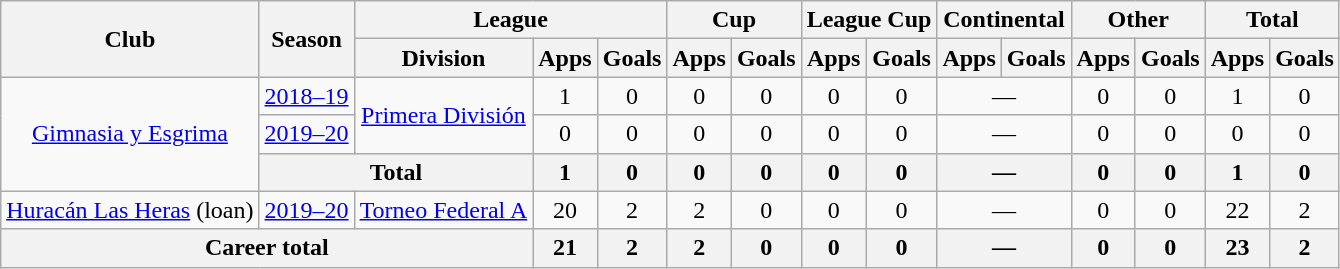<table class="wikitable" style="text-align:center">
<tr>
<th rowspan="2">Club</th>
<th rowspan="2">Season</th>
<th colspan="3">League</th>
<th colspan="2">Cup</th>
<th colspan="2">League Cup</th>
<th colspan="2">Continental</th>
<th colspan="2">Other</th>
<th colspan="2">Total</th>
</tr>
<tr>
<th>Division</th>
<th>Apps</th>
<th>Goals</th>
<th>Apps</th>
<th>Goals</th>
<th>Apps</th>
<th>Goals</th>
<th>Apps</th>
<th>Goals</th>
<th>Apps</th>
<th>Goals</th>
<th>Apps</th>
<th>Goals</th>
</tr>
<tr>
<td rowspan="3"><a href='#'>Gimnasia y Esgrima</a></td>
<td><a href='#'>2018–19</a></td>
<td rowspan="2"><a href='#'>Primera División</a></td>
<td>1</td>
<td>0</td>
<td>0</td>
<td>0</td>
<td>0</td>
<td>0</td>
<td colspan="2">—</td>
<td>0</td>
<td>0</td>
<td>1</td>
<td>0</td>
</tr>
<tr>
<td><a href='#'>2019–20</a></td>
<td>0</td>
<td>0</td>
<td>0</td>
<td>0</td>
<td>0</td>
<td>0</td>
<td colspan="2">—</td>
<td>0</td>
<td>0</td>
<td>0</td>
<td>0</td>
</tr>
<tr>
<th colspan="2">Total</th>
<th>1</th>
<th>0</th>
<th>0</th>
<th>0</th>
<th>0</th>
<th>0</th>
<th colspan="2">—</th>
<th>0</th>
<th>0</th>
<th>1</th>
<th>0</th>
</tr>
<tr>
<td rowspan="1"><a href='#'>Huracán Las Heras</a> (loan)</td>
<td><a href='#'>2019–20</a></td>
<td rowspan="1"><a href='#'>Torneo Federal A</a></td>
<td>20</td>
<td>2</td>
<td>2</td>
<td>0</td>
<td>0</td>
<td>0</td>
<td colspan="2">—</td>
<td>0</td>
<td>0</td>
<td>22</td>
<td>2</td>
</tr>
<tr>
<th colspan="3">Career total</th>
<th>21</th>
<th>2</th>
<th>2</th>
<th>0</th>
<th>0</th>
<th>0</th>
<th colspan="2">—</th>
<th>0</th>
<th>0</th>
<th>23</th>
<th>2</th>
</tr>
</table>
